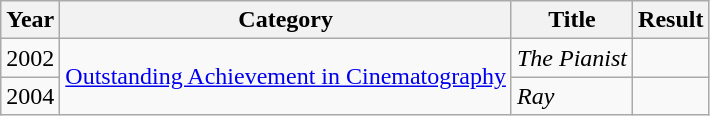<table class="wikitable">
<tr>
<th>Year</th>
<th>Category</th>
<th>Title</th>
<th>Result</th>
</tr>
<tr>
<td>2002</td>
<td rowspan=2><a href='#'>Outstanding Achievement in Cinematography</a></td>
<td><em>The Pianist</em></td>
<td></td>
</tr>
<tr>
<td>2004</td>
<td><em>Ray</em></td>
<td></td>
</tr>
</table>
